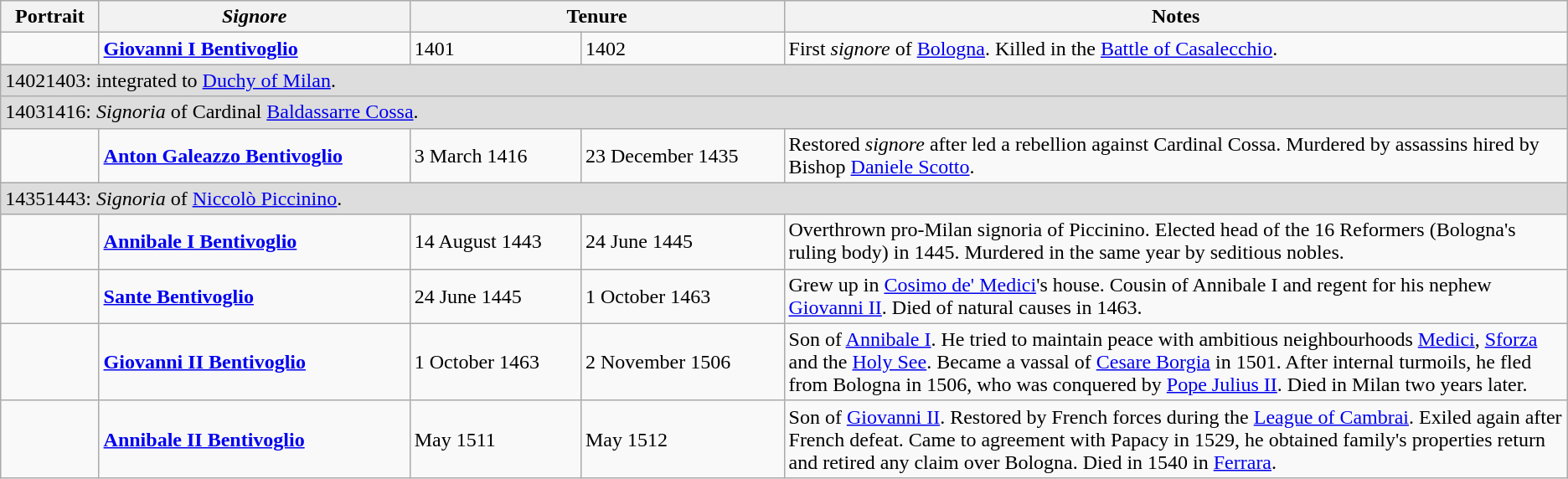<table class="wikitable">
<tr>
<th>Portrait</th>
<th><em>Signore</em></th>
<th colspan=2>Tenure</th>
<th style="width:50%;">Notes</th>
</tr>
<tr>
<td></td>
<td><strong><a href='#'>Giovanni I Bentivoglio</a></strong></td>
<td>1401</td>
<td>1402</td>
<td>First <em>signore</em> of <a href='#'>Bologna</a>. Killed in the <a href='#'>Battle of Casalecchio</a>.</td>
</tr>
<tr>
<td colspan=5 bgcolor=#DDD>14021403: integrated to <a href='#'>Duchy of Milan</a>.</td>
</tr>
<tr>
<td colspan=5 bgcolor=#DDD>14031416: <em>Signoria</em> of Cardinal <a href='#'>Baldassarre Cossa</a>.</td>
</tr>
<tr>
<td></td>
<td><strong><a href='#'>Anton Galeazzo Bentivoglio</a></strong></td>
<td>3 March 1416</td>
<td>23 December 1435</td>
<td>Restored <em>signore</em> after led a rebellion against Cardinal Cossa. Murdered by assassins hired by Bishop <a href='#'>Daniele Scotto</a>.</td>
</tr>
<tr>
<td colspan=5 bgcolor=#DDD>14351443: <em>Signoria</em> of <a href='#'>Niccolò Piccinino</a>.</td>
</tr>
<tr>
<td></td>
<td><strong><a href='#'>Annibale I Bentivoglio</a></strong></td>
<td>14 August 1443</td>
<td>24 June 1445</td>
<td>Overthrown pro-Milan signoria of Piccinino. Elected head of the 16 Reformers (Bologna's ruling body) in 1445. Murdered in the same year by seditious nobles.</td>
</tr>
<tr>
<td></td>
<td><strong><a href='#'>Sante Bentivoglio</a></strong></td>
<td>24 June 1445</td>
<td>1 October 1463</td>
<td>Grew up in <a href='#'>Cosimo de' Medici</a>'s house. Cousin of Annibale I and regent for his nephew <a href='#'>Giovanni II</a>. Died of natural causes in 1463.</td>
</tr>
<tr>
<td></td>
<td><strong><a href='#'>Giovanni II Bentivoglio</a></strong></td>
<td>1 October 1463</td>
<td>2 November 1506</td>
<td>Son of <a href='#'>Annibale I</a>. He tried to maintain peace with ambitious neighbourhoods <a href='#'>Medici</a>, <a href='#'>Sforza</a> and the <a href='#'>Holy See</a>. Became a vassal of <a href='#'>Cesare Borgia</a> in 1501. After internal turmoils, he fled from Bologna in 1506, who was conquered by <a href='#'>Pope Julius II</a>. Died in Milan two years later.</td>
</tr>
<tr>
<td></td>
<td><strong><a href='#'>Annibale II Bentivoglio</a></strong></td>
<td>May 1511</td>
<td>May 1512</td>
<td>Son of <a href='#'>Giovanni II</a>. Restored by French forces during the <a href='#'>League of Cambrai</a>. Exiled again after French defeat. Came to agreement with Papacy in 1529, he obtained family's properties return and retired any claim over Bologna. Died in 1540 in <a href='#'>Ferrara</a>.</td>
</tr>
</table>
